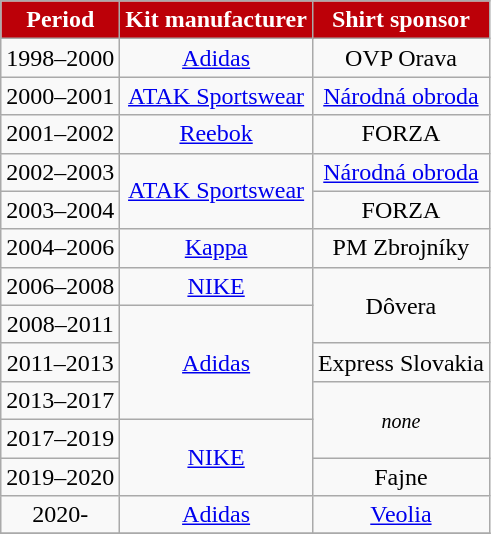<table class="wikitable" style="text-align:center;margin-left:1em">
<tr>
<th style="color:#FFFFFF; background:#BC0008;">Period</th>
<th style="color:#FFFFFF; background:#BC0008;">Kit manufacturer</th>
<th style="color:#FFFFFF; background:#BC0008;">Shirt sponsor</th>
</tr>
<tr>
<td>1998–2000</td>
<td><a href='#'>Adidas</a></td>
<td>OVP Orava</td>
</tr>
<tr>
<td>2000–2001</td>
<td><a href='#'>ATAK Sportswear</a></td>
<td><a href='#'>Národná obroda</a></td>
</tr>
<tr>
<td>2001–2002</td>
<td><a href='#'>Reebok</a></td>
<td>FORZA</td>
</tr>
<tr>
<td>2002–2003</td>
<td rowspan="2"><a href='#'>ATAK Sportswear</a></td>
<td><a href='#'>Národná obroda</a></td>
</tr>
<tr>
<td>2003–2004</td>
<td>FORZA</td>
</tr>
<tr>
<td>2004–2006</td>
<td><a href='#'>Kappa</a></td>
<td>PM Zbrojníky</td>
</tr>
<tr>
<td>2006–2008</td>
<td><a href='#'>NIKE</a></td>
<td rowspan="2">Dôvera</td>
</tr>
<tr>
<td>2008–2011</td>
<td rowspan="3"><a href='#'>Adidas</a></td>
</tr>
<tr>
<td>2011–2013</td>
<td>Express Slovakia</td>
</tr>
<tr>
<td>2013–2017</td>
<td rowspan="2"><small><em>none</em></small></td>
</tr>
<tr>
<td>2017–2019</td>
<td rowspan="2"><a href='#'>NIKE</a></td>
</tr>
<tr>
<td>2019–2020</td>
<td>Fajne</td>
</tr>
<tr>
<td>2020-</td>
<td><a href='#'>Adidas</a></td>
<td><a href='#'>Veolia</a></td>
</tr>
<tr>
</tr>
</table>
